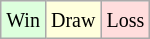<table class="wikitable">
<tr>
<td style="background-color: #ddffdd;"><small>Win</small></td>
<td style="background-color: #ffffdd;"><small>Draw</small></td>
<td style="background-color: #ffdddd;"><small>Loss</small></td>
</tr>
</table>
